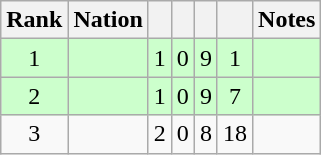<table class="wikitable sortable" style="text-align: center;">
<tr>
<th>Rank</th>
<th>Nation</th>
<th></th>
<th></th>
<th></th>
<th></th>
<th>Notes</th>
</tr>
<tr style="background:#cfc;">
<td>1</td>
<td align=left></td>
<td>1</td>
<td>0</td>
<td>9</td>
<td>1</td>
<td></td>
</tr>
<tr style="background:#cfc;">
<td>2</td>
<td align=left></td>
<td>1</td>
<td>0</td>
<td>9</td>
<td>7</td>
<td></td>
</tr>
<tr>
<td>3</td>
<td align=left></td>
<td>2</td>
<td>0</td>
<td>8</td>
<td>18</td>
<td></td>
</tr>
</table>
